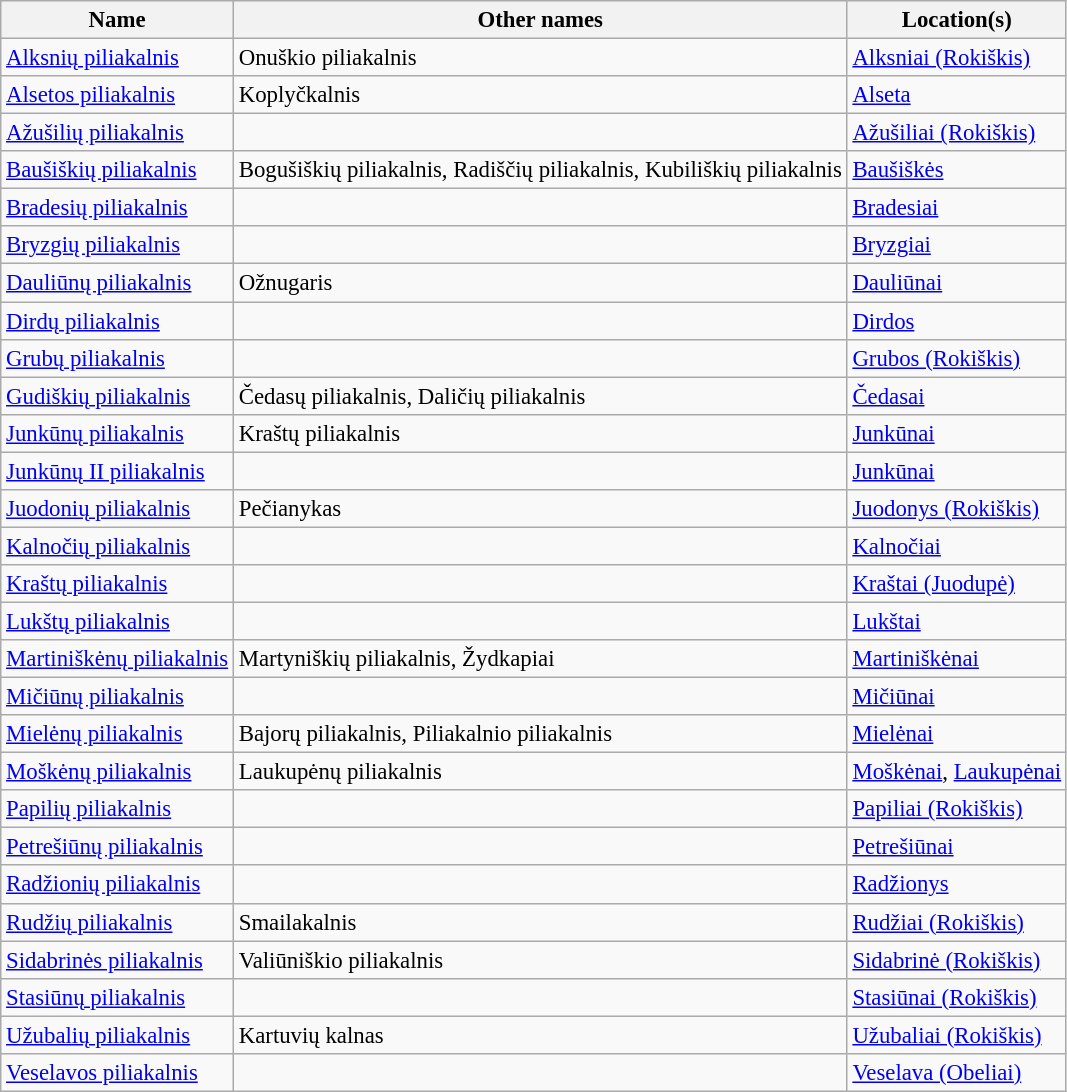<table class="wikitable" style="font-size: 95%;">
<tr>
<th>Name</th>
<th>Other names</th>
<th>Location(s)</th>
</tr>
<tr>
<td><a href='#'>Alksnių piliakalnis</a></td>
<td>Onuškio piliakalnis</td>
<td><a href='#'>Alksniai (Rokiškis)</a></td>
</tr>
<tr>
<td><a href='#'>Alsetos piliakalnis</a></td>
<td>Koplyčkalnis</td>
<td><a href='#'>Alseta</a></td>
</tr>
<tr>
<td><a href='#'>Ažušilių piliakalnis</a></td>
<td></td>
<td><a href='#'>Ažušiliai (Rokiškis)</a></td>
</tr>
<tr>
<td><a href='#'>Baušiškių piliakalnis</a></td>
<td>Bogušiškių piliakalnis, Radiščių piliakalnis, Kubiliškių piliakalnis</td>
<td><a href='#'>Baušiškės</a></td>
</tr>
<tr>
<td><a href='#'>Bradesių piliakalnis</a></td>
<td></td>
<td><a href='#'>Bradesiai</a></td>
</tr>
<tr>
<td><a href='#'>Bryzgių piliakalnis</a></td>
<td></td>
<td><a href='#'>Bryzgiai</a></td>
</tr>
<tr>
<td><a href='#'>Dauliūnų piliakalnis</a></td>
<td>Ožnugaris</td>
<td><a href='#'>Dauliūnai</a></td>
</tr>
<tr>
<td><a href='#'>Dirdų piliakalnis</a></td>
<td></td>
<td><a href='#'>Dirdos</a></td>
</tr>
<tr>
<td><a href='#'>Grubų piliakalnis</a></td>
<td></td>
<td><a href='#'>Grubos (Rokiškis)</a></td>
</tr>
<tr>
<td><a href='#'>Gudiškių piliakalnis</a></td>
<td>Čedasų piliakalnis, Daličių piliakalnis</td>
<td><a href='#'>Čedasai</a></td>
</tr>
<tr>
<td><a href='#'>Junkūnų piliakalnis</a></td>
<td>Kraštų piliakalnis</td>
<td><a href='#'>Junkūnai</a></td>
</tr>
<tr>
<td><a href='#'>Junkūnų II piliakalnis</a></td>
<td></td>
<td><a href='#'>Junkūnai</a></td>
</tr>
<tr>
<td><a href='#'>Juodonių piliakalnis</a></td>
<td>Pečianykas</td>
<td><a href='#'>Juodonys (Rokiškis)</a></td>
</tr>
<tr>
<td><a href='#'>Kalnočių piliakalnis</a></td>
<td></td>
<td><a href='#'>Kalnočiai</a></td>
</tr>
<tr>
<td><a href='#'>Kraštų piliakalnis</a></td>
<td></td>
<td><a href='#'>Kraštai (Juodupė)</a></td>
</tr>
<tr>
<td><a href='#'>Lukštų piliakalnis</a></td>
<td></td>
<td><a href='#'>Lukštai</a></td>
</tr>
<tr>
<td><a href='#'>Martiniškėnų piliakalnis</a></td>
<td>Martyniškių piliakalnis, Žydkapiai</td>
<td><a href='#'>Martiniškėnai</a></td>
</tr>
<tr>
<td><a href='#'>Mičiūnų piliakalnis</a></td>
<td></td>
<td><a href='#'>Mičiūnai</a></td>
</tr>
<tr>
<td><a href='#'>Mielėnų piliakalnis</a></td>
<td>Bajorų piliakalnis, Piliakalnio piliakalnis</td>
<td><a href='#'>Mielėnai</a></td>
</tr>
<tr>
<td><a href='#'>Moškėnų piliakalnis</a></td>
<td>Laukupėnų piliakalnis</td>
<td><a href='#'>Moškėnai</a>, <a href='#'>Laukupėnai</a></td>
</tr>
<tr>
<td><a href='#'>Papilių piliakalnis</a></td>
<td></td>
<td><a href='#'>Papiliai (Rokiškis)</a></td>
</tr>
<tr>
<td><a href='#'>Petrešiūnų piliakalnis</a></td>
<td></td>
<td><a href='#'>Petrešiūnai</a></td>
</tr>
<tr>
<td><a href='#'>Radžionių piliakalnis</a></td>
<td></td>
<td><a href='#'>Radžionys</a></td>
</tr>
<tr>
<td><a href='#'>Rudžių piliakalnis</a></td>
<td>Smailakalnis</td>
<td><a href='#'>Rudžiai (Rokiškis)</a></td>
</tr>
<tr>
<td><a href='#'>Sidabrinės piliakalnis</a></td>
<td>Valiūniškio piliakalnis</td>
<td><a href='#'>Sidabrinė (Rokiškis)</a></td>
</tr>
<tr>
<td><a href='#'>Stasiūnų piliakalnis</a></td>
<td></td>
<td><a href='#'>Stasiūnai (Rokiškis)</a></td>
</tr>
<tr>
<td><a href='#'>Užubalių piliakalnis</a></td>
<td>Kartuvių kalnas</td>
<td><a href='#'>Užubaliai (Rokiškis)</a></td>
</tr>
<tr>
<td><a href='#'>Veselavos piliakalnis</a></td>
<td></td>
<td><a href='#'>Veselava (Obeliai)</a></td>
</tr>
</table>
